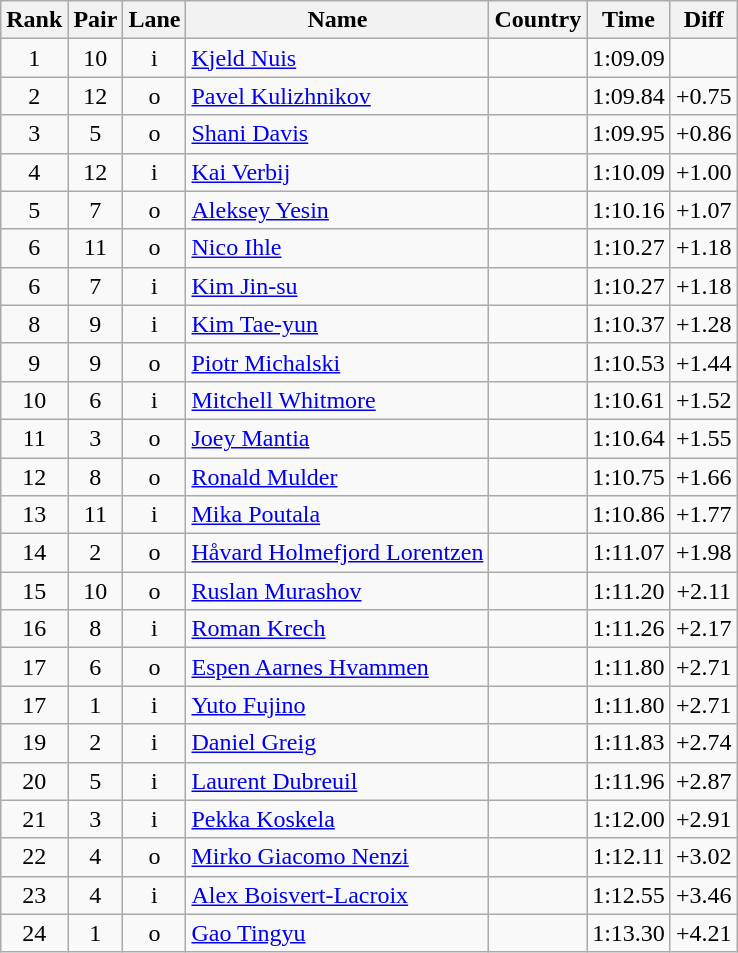<table class="wikitable sortable" style="text-align:center">
<tr>
<th>Rank</th>
<th>Pair</th>
<th>Lane</th>
<th>Name</th>
<th>Country</th>
<th>Time</th>
<th>Diff</th>
</tr>
<tr>
<td>1</td>
<td>10</td>
<td>i</td>
<td align=left><a href='#'>Kjeld Nuis</a></td>
<td align=left></td>
<td>1:09.09</td>
<td></td>
</tr>
<tr>
<td>2</td>
<td>12</td>
<td>o</td>
<td align=left><a href='#'>Pavel Kulizhnikov</a></td>
<td align=left></td>
<td>1:09.84</td>
<td>+0.75</td>
</tr>
<tr>
<td>3</td>
<td>5</td>
<td>o</td>
<td align=left><a href='#'>Shani Davis</a></td>
<td align=left></td>
<td>1:09.95</td>
<td>+0.86</td>
</tr>
<tr>
<td>4</td>
<td>12</td>
<td>i</td>
<td align=left><a href='#'>Kai Verbij</a></td>
<td align=left></td>
<td>1:10.09</td>
<td>+1.00</td>
</tr>
<tr>
<td>5</td>
<td>7</td>
<td>o</td>
<td align=left><a href='#'>Aleksey Yesin</a></td>
<td align=left></td>
<td>1:10.16</td>
<td>+1.07</td>
</tr>
<tr>
<td>6</td>
<td>11</td>
<td>o</td>
<td align=left><a href='#'>Nico Ihle</a></td>
<td align=left></td>
<td>1:10.27</td>
<td>+1.18</td>
</tr>
<tr>
<td>6</td>
<td>7</td>
<td>i</td>
<td align=left><a href='#'>Kim Jin-su</a></td>
<td align=left></td>
<td>1:10.27</td>
<td>+1.18</td>
</tr>
<tr>
<td>8</td>
<td>9</td>
<td>i</td>
<td align=left><a href='#'>Kim Tae-yun</a></td>
<td align=left></td>
<td>1:10.37</td>
<td>+1.28</td>
</tr>
<tr>
<td>9</td>
<td>9</td>
<td>o</td>
<td align=left><a href='#'>Piotr Michalski</a></td>
<td align=left></td>
<td>1:10.53</td>
<td>+1.44</td>
</tr>
<tr>
<td>10</td>
<td>6</td>
<td>i</td>
<td align=left><a href='#'>Mitchell Whitmore</a></td>
<td align=left></td>
<td>1:10.61</td>
<td>+1.52</td>
</tr>
<tr>
<td>11</td>
<td>3</td>
<td>o</td>
<td align=left><a href='#'>Joey Mantia</a></td>
<td align=left></td>
<td>1:10.64</td>
<td>+1.55</td>
</tr>
<tr>
<td>12</td>
<td>8</td>
<td>o</td>
<td align=left><a href='#'>Ronald Mulder</a></td>
<td align=left></td>
<td>1:10.75</td>
<td>+1.66</td>
</tr>
<tr>
<td>13</td>
<td>11</td>
<td>i</td>
<td align=left><a href='#'>Mika Poutala</a></td>
<td align=left></td>
<td>1:10.86</td>
<td>+1.77</td>
</tr>
<tr>
<td>14</td>
<td>2</td>
<td>o</td>
<td align=left><a href='#'>Håvard Holmefjord Lorentzen</a></td>
<td align=left></td>
<td>1:11.07</td>
<td>+1.98</td>
</tr>
<tr>
<td>15</td>
<td>10</td>
<td>o</td>
<td align=left><a href='#'>Ruslan Murashov</a></td>
<td align=left></td>
<td>1:11.20</td>
<td>+2.11</td>
</tr>
<tr>
<td>16</td>
<td>8</td>
<td>i</td>
<td align=left><a href='#'>Roman Krech</a></td>
<td align=left></td>
<td>1:11.26</td>
<td>+2.17</td>
</tr>
<tr>
<td>17</td>
<td>6</td>
<td>o</td>
<td align=left><a href='#'>Espen Aarnes Hvammen</a></td>
<td align=left></td>
<td>1:11.80</td>
<td>+2.71</td>
</tr>
<tr>
<td>17</td>
<td>1</td>
<td>i</td>
<td align=left><a href='#'>Yuto Fujino</a></td>
<td align=left></td>
<td>1:11.80</td>
<td>+2.71</td>
</tr>
<tr>
<td>19</td>
<td>2</td>
<td>i</td>
<td align=left><a href='#'>Daniel Greig</a></td>
<td align=left></td>
<td>1:11.83</td>
<td>+2.74</td>
</tr>
<tr>
<td>20</td>
<td>5</td>
<td>i</td>
<td align=left><a href='#'>Laurent Dubreuil</a></td>
<td align=left></td>
<td>1:11.96</td>
<td>+2.87</td>
</tr>
<tr>
<td>21</td>
<td>3</td>
<td>i</td>
<td align=left><a href='#'>Pekka Koskela</a></td>
<td align=left></td>
<td>1:12.00</td>
<td>+2.91</td>
</tr>
<tr>
<td>22</td>
<td>4</td>
<td>o</td>
<td align=left><a href='#'>Mirko Giacomo Nenzi</a></td>
<td align=left></td>
<td>1:12.11</td>
<td>+3.02</td>
</tr>
<tr>
<td>23</td>
<td>4</td>
<td>i</td>
<td align=left><a href='#'>Alex Boisvert-Lacroix</a></td>
<td align=left></td>
<td>1:12.55</td>
<td>+3.46</td>
</tr>
<tr>
<td>24</td>
<td>1</td>
<td>o</td>
<td align=left><a href='#'>Gao Tingyu</a></td>
<td align=left></td>
<td>1:13.30</td>
<td>+4.21</td>
</tr>
</table>
